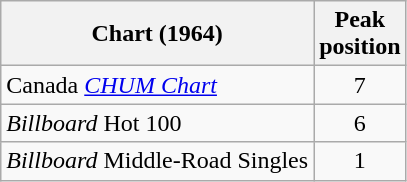<table class="wikitable">
<tr>
<th>Chart (1964)</th>
<th>Peak<br>position</th>
</tr>
<tr>
<td>Canada <em><a href='#'>CHUM Chart</a></em></td>
<td align=center>7</td>
</tr>
<tr>
<td><em>Billboard</em> Hot 100</td>
<td align=center>6</td>
</tr>
<tr>
<td><em>Billboard</em> Middle-Road Singles</td>
<td align=center>1</td>
</tr>
</table>
